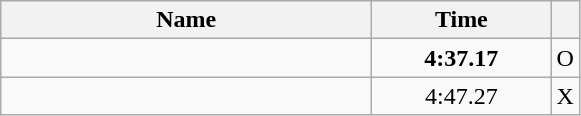<table class="wikitable" style="text-align:center;">
<tr>
<th style="width:15em">Name</th>
<th style="width:7em">Time</th>
<th></th>
</tr>
<tr>
<td align=left></td>
<td><strong>4:37.17</strong></td>
<td>O</td>
</tr>
<tr>
<td align=left></td>
<td>4:47.27</td>
<td>X</td>
</tr>
</table>
